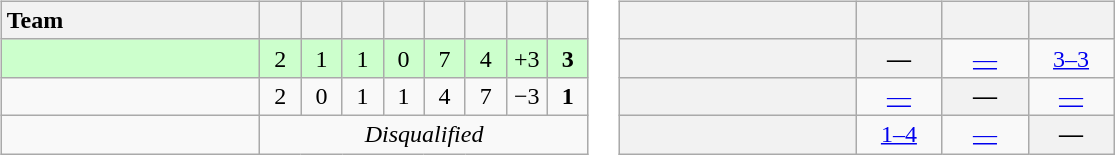<table>
<tr>
<td><br><table class="wikitable" style="text-align: center;">
<tr>
<th width=165 style="text-align:left;">Team</th>
<th width=20></th>
<th width=20></th>
<th width=20></th>
<th width=20></th>
<th width=20></th>
<th width=20></th>
<th width=20></th>
<th width=20></th>
</tr>
<tr style="background:#ccffcc;">
<td style="text-align:left;"></td>
<td>2</td>
<td>1</td>
<td>1</td>
<td>0</td>
<td>7</td>
<td>4</td>
<td>+3</td>
<td><strong>3</strong></td>
</tr>
<tr>
<td style="text-align:left;"></td>
<td>2</td>
<td>0</td>
<td>1</td>
<td>1</td>
<td>4</td>
<td>7</td>
<td>−3</td>
<td><strong>1</strong></td>
</tr>
<tr>
<td style="text-align:left;"></td>
<td colspan="8" align="center"><em>Disqualified</em></td>
</tr>
</table>
</td>
<td><br><table class="wikitable" style="text-align:center">
<tr>
<th width="150"> </th>
<th width="50"></th>
<th width="50"></th>
<th width="50"></th>
</tr>
<tr>
<th style="text-align:right;"></th>
<th>—</th>
<td title="Bahrain v Iran"><a href='#'>—</a></td>
<td title="Bahrain v South Yemen"><a href='#'>3–3</a></td>
</tr>
<tr>
<th style="text-align:right;"></th>
<td title="Iran v Bahrain"><a href='#'>—</a></td>
<th>—</th>
<td title="Iran v South Yemen"><a href='#'>—</a></td>
</tr>
<tr>
<th style="text-align:right;"></th>
<td title="South Yemen v Bahrain"><a href='#'>1–4</a></td>
<td title="South Yemen v Iran"><a href='#'>—</a></td>
<th>—</th>
</tr>
</table>
</td>
</tr>
</table>
